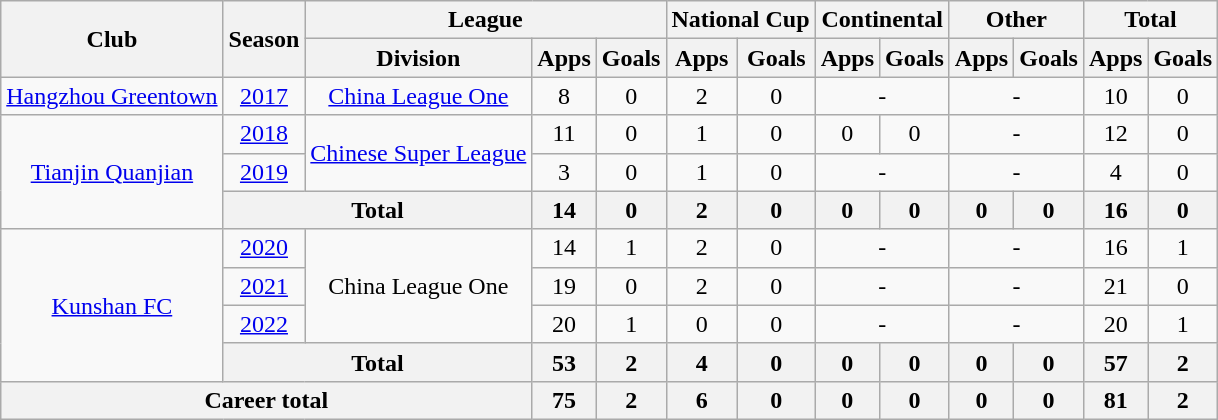<table class="wikitable" style="text-align: center">
<tr>
<th rowspan="2">Club</th>
<th rowspan="2">Season</th>
<th colspan="3">League</th>
<th colspan="2">National Cup</th>
<th colspan="2">Continental</th>
<th colspan="2">Other</th>
<th colspan="2">Total</th>
</tr>
<tr>
<th>Division</th>
<th>Apps</th>
<th>Goals</th>
<th>Apps</th>
<th>Goals</th>
<th>Apps</th>
<th>Goals</th>
<th>Apps</th>
<th>Goals</th>
<th>Apps</th>
<th>Goals</th>
</tr>
<tr>
<td><a href='#'>Hangzhou Greentown</a></td>
<td><a href='#'>2017</a></td>
<td><a href='#'>China League One</a></td>
<td>8</td>
<td>0</td>
<td>2</td>
<td>0</td>
<td colspan="2">-</td>
<td colspan="2">-</td>
<td>10</td>
<td>0</td>
</tr>
<tr>
<td rowspan=3><a href='#'>Tianjin Quanjian</a></td>
<td><a href='#'>2018</a></td>
<td rowspan=2><a href='#'>Chinese Super League</a></td>
<td>11</td>
<td>0</td>
<td>1</td>
<td>0</td>
<td>0</td>
<td>0</td>
<td colspan="2">-</td>
<td>12</td>
<td>0</td>
</tr>
<tr>
<td><a href='#'>2019</a></td>
<td>3</td>
<td>0</td>
<td>1</td>
<td>0</td>
<td colspan="2">-</td>
<td colspan="2">-</td>
<td>4</td>
<td>0</td>
</tr>
<tr>
<th colspan=2>Total</th>
<th>14</th>
<th>0</th>
<th>2</th>
<th>0</th>
<th>0</th>
<th>0</th>
<th>0</th>
<th>0</th>
<th>16</th>
<th>0</th>
</tr>
<tr>
<td rowspan=4><a href='#'>Kunshan FC</a></td>
<td><a href='#'>2020</a></td>
<td rowspan=3>China League One</td>
<td>14</td>
<td>1</td>
<td>2</td>
<td>0</td>
<td colspan="2">-</td>
<td colspan="2">-</td>
<td>16</td>
<td>1</td>
</tr>
<tr>
<td><a href='#'>2021</a></td>
<td>19</td>
<td>0</td>
<td>2</td>
<td>0</td>
<td colspan="2">-</td>
<td colspan="2">-</td>
<td>21</td>
<td>0</td>
</tr>
<tr>
<td><a href='#'>2022</a></td>
<td>20</td>
<td>1</td>
<td>0</td>
<td>0</td>
<td colspan="2">-</td>
<td colspan="2">-</td>
<td>20</td>
<td>1</td>
</tr>
<tr>
<th colspan=2>Total</th>
<th>53</th>
<th>2</th>
<th>4</th>
<th>0</th>
<th>0</th>
<th>0</th>
<th>0</th>
<th>0</th>
<th>57</th>
<th>2</th>
</tr>
<tr>
<th colspan=3>Career total</th>
<th>75</th>
<th>2</th>
<th>6</th>
<th>0</th>
<th>0</th>
<th>0</th>
<th>0</th>
<th>0</th>
<th>81</th>
<th>2</th>
</tr>
</table>
